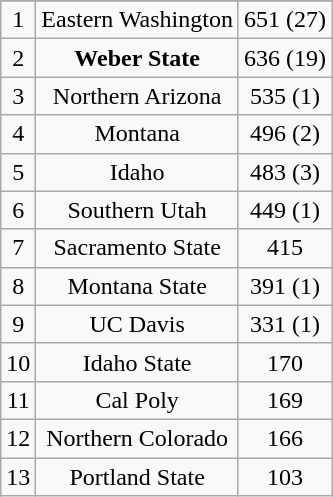<table class="wikitable" style="display: inline-table;">
<tr align="center">
</tr>
<tr align="center">
<td>1</td>
<td>Eastern Washington</td>
<td>651 (27)</td>
</tr>
<tr align="center">
<td>2</td>
<td><strong>Weber State</strong></td>
<td>636 (19)</td>
</tr>
<tr align="center">
<td>3</td>
<td>Northern Arizona</td>
<td>535 (1)</td>
</tr>
<tr align="center">
<td>4</td>
<td>Montana</td>
<td>496 (2)</td>
</tr>
<tr align="center">
<td>5</td>
<td>Idaho</td>
<td>483 (3)</td>
</tr>
<tr align="center">
<td>6</td>
<td>Southern Utah</td>
<td>449 (1)</td>
</tr>
<tr align="center">
<td>7</td>
<td>Sacramento State</td>
<td>415</td>
</tr>
<tr align="center">
<td>8</td>
<td>Montana State</td>
<td>391 (1)</td>
</tr>
<tr align="center">
<td>9</td>
<td>UC Davis</td>
<td>331 (1)</td>
</tr>
<tr align="center">
<td>10</td>
<td>Idaho State</td>
<td>170</td>
</tr>
<tr align="center">
<td>11</td>
<td>Cal Poly</td>
<td>169</td>
</tr>
<tr align="center">
<td>12</td>
<td>Northern Colorado</td>
<td>166</td>
</tr>
<tr align="center">
<td>13</td>
<td>Portland State</td>
<td>103</td>
</tr>
</table>
